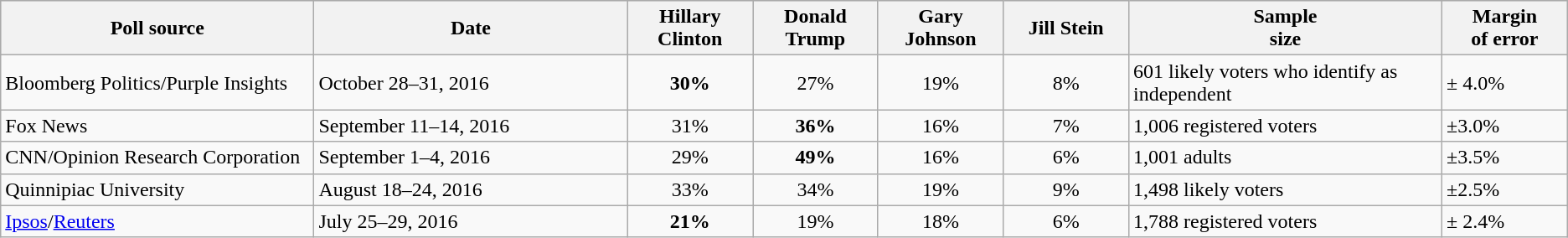<table class="wikitable sortable">
<tr style="background:lightgrey;">
<th width="20%">Poll source</th>
<th width="20%">Date</th>
<th width="8%">Hillary Clinton<br><small></small></th>
<th width="8%">Donald Trump<br><small></small></th>
<th width="8%">Gary Johnson<br><small></small></th>
<th width="8%">Jill Stein<br><small></small></th>
<th width="20%">Sample<br>size</th>
<th width="8%">Margin<br>of error</th>
</tr>
<tr>
<td>Bloomberg Politics/Purple Insights</td>
<td>October 28–31, 2016</td>
<td align="center" ><strong>30%</strong></td>
<td align="center">27%</td>
<td align="center">19%</td>
<td align="center">8%</td>
<td>601 likely voters who identify as independent</td>
<td>± 4.0%</td>
</tr>
<tr>
<td>Fox News</td>
<td>September 11–14, 2016</td>
<td align="center">31%</td>
<td align="center" ><strong>36%</strong></td>
<td align="center">16%</td>
<td align="center">7%</td>
<td>1,006 registered voters</td>
<td>±3.0%</td>
</tr>
<tr>
<td>CNN/Opinion Research Corporation</td>
<td>September 1–4, 2016</td>
<td align="center">29%</td>
<td align="center" ><strong>49%</strong></td>
<td align="center">16%</td>
<td align="center">6%</td>
<td>1,001 adults</td>
<td>±3.5%</td>
</tr>
<tr>
<td>Quinnipiac University</td>
<td>August 18–24, 2016</td>
<td align="center">33%</td>
<td align="center" >34%</td>
<td align="center">19%</td>
<td align="center">9%</td>
<td>1,498 likely voters</td>
<td>±2.5%</td>
</tr>
<tr>
<td><a href='#'>Ipsos</a>/<a href='#'>Reuters</a></td>
<td>July 25–29, 2016</td>
<td align="center" ><strong>21%</strong></td>
<td align="center">19%</td>
<td align="center">18%</td>
<td align="center">6%</td>
<td>1,788 registered voters</td>
<td>± 2.4%</td>
</tr>
</table>
